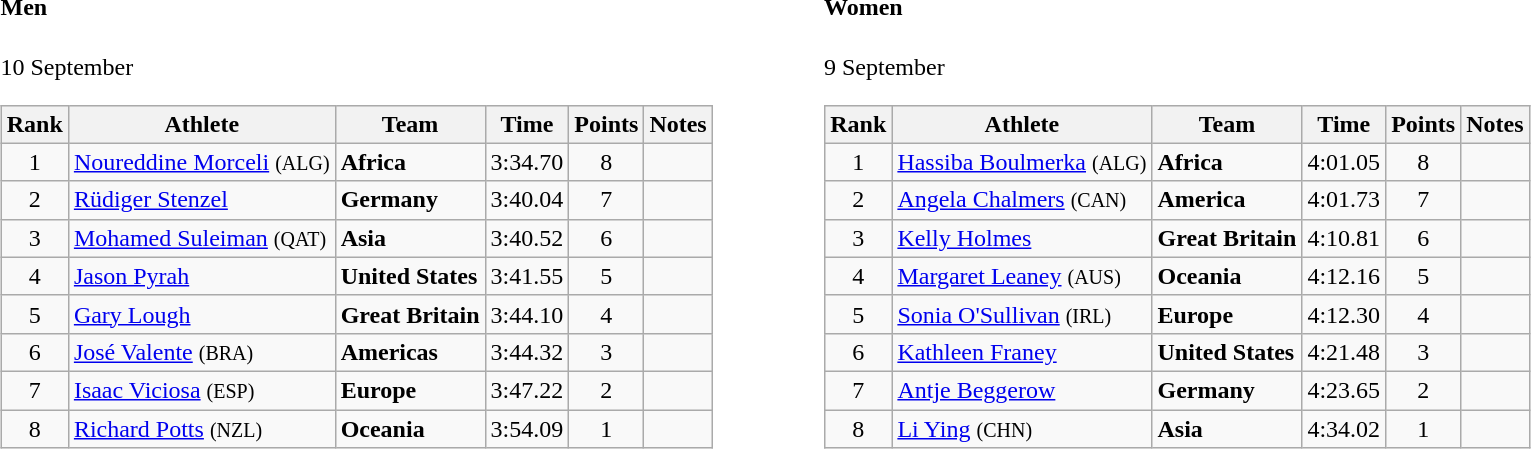<table>
<tr>
<td valign="top"><br><h4>Men</h4>10 September<table class="wikitable" style="text-align:center">
<tr>
<th>Rank</th>
<th>Athlete</th>
<th>Team</th>
<th>Time</th>
<th>Points</th>
<th>Notes</th>
</tr>
<tr>
<td>1</td>
<td align="left"><a href='#'>Noureddine Morceli</a> <small>(ALG)</small></td>
<td align=left><strong>Africa</strong></td>
<td>3:34.70</td>
<td>8</td>
<td></td>
</tr>
<tr>
<td>2</td>
<td align="left"><a href='#'>Rüdiger Stenzel</a></td>
<td align=left><strong>Germany</strong></td>
<td>3:40.04</td>
<td>7</td>
<td></td>
</tr>
<tr>
<td>3</td>
<td align="left"><a href='#'>Mohamed Suleiman</a> <small>(QAT)</small></td>
<td align=left><strong>Asia</strong></td>
<td>3:40.52</td>
<td>6</td>
<td></td>
</tr>
<tr>
<td>4</td>
<td align="left"><a href='#'>Jason Pyrah</a></td>
<td align=left><strong>United States</strong></td>
<td>3:41.55</td>
<td>5</td>
<td></td>
</tr>
<tr>
<td>5</td>
<td align="left"><a href='#'>Gary Lough</a></td>
<td align=left><strong>Great Britain</strong></td>
<td>3:44.10</td>
<td>4</td>
<td></td>
</tr>
<tr>
<td>6</td>
<td align="left"><a href='#'>José Valente</a> <small>(BRA)</small></td>
<td align=left><strong>Americas</strong></td>
<td>3:44.32</td>
<td>3</td>
<td></td>
</tr>
<tr>
<td>7</td>
<td align="left"><a href='#'>Isaac Viciosa</a> <small>(ESP)</small></td>
<td align=left><strong>Europe</strong></td>
<td>3:47.22</td>
<td>2</td>
<td></td>
</tr>
<tr>
<td>8</td>
<td align="left"><a href='#'>Richard Potts</a> <small>(NZL)</small></td>
<td align=left><strong>Oceania</strong></td>
<td>3:54.09</td>
<td>1</td>
<td></td>
</tr>
</table>
</td>
<td width="50"> </td>
<td valign="top"><br><h4>Women</h4>9 September<table class="wikitable" style="text-align:center">
<tr>
<th>Rank</th>
<th>Athlete</th>
<th>Team</th>
<th>Time</th>
<th>Points</th>
<th>Notes</th>
</tr>
<tr>
<td>1</td>
<td align="left"><a href='#'>Hassiba Boulmerka</a> <small>(ALG)</small></td>
<td align=left><strong>Africa</strong></td>
<td>4:01.05</td>
<td>8</td>
<td></td>
</tr>
<tr>
<td>2</td>
<td align="left"><a href='#'>Angela Chalmers</a> <small>(CAN)</small></td>
<td align=left><strong>America</strong></td>
<td>4:01.73</td>
<td>7</td>
<td></td>
</tr>
<tr>
<td>3</td>
<td align="left"><a href='#'>Kelly Holmes</a></td>
<td align=left><strong>Great Britain</strong></td>
<td>4:10.81</td>
<td>6</td>
<td></td>
</tr>
<tr>
<td>4</td>
<td align="left"><a href='#'>Margaret Leaney</a> <small>(AUS)</small></td>
<td align=left><strong>Oceania</strong></td>
<td>4:12.16</td>
<td>5</td>
<td></td>
</tr>
<tr>
<td>5</td>
<td align="left"><a href='#'>Sonia O'Sullivan</a> <small>(IRL)</small></td>
<td align=left><strong>Europe</strong></td>
<td>4:12.30</td>
<td>4</td>
<td></td>
</tr>
<tr>
<td>6</td>
<td align="left"><a href='#'>Kathleen Franey</a></td>
<td align=left><strong>United States</strong></td>
<td>4:21.48</td>
<td>3</td>
<td></td>
</tr>
<tr>
<td>7</td>
<td align="left"><a href='#'>Antje Beggerow</a></td>
<td align=left><strong>Germany</strong></td>
<td>4:23.65</td>
<td>2</td>
<td></td>
</tr>
<tr>
<td>8</td>
<td align="left"><a href='#'>Li Ying</a> <small>(CHN)</small></td>
<td align=left><strong>Asia</strong></td>
<td>4:34.02</td>
<td>1</td>
<td></td>
</tr>
</table>
</td>
</tr>
</table>
